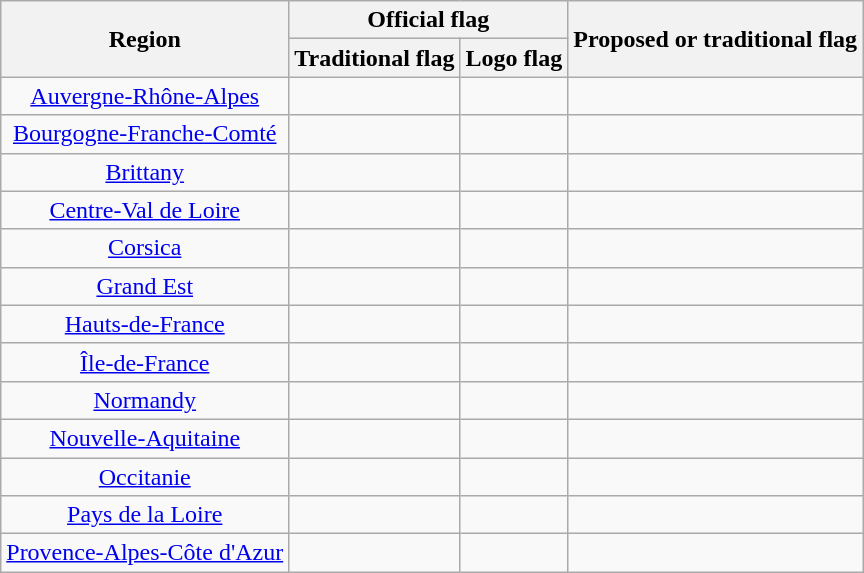<table class="wikitable">
<tr>
<th rowspan="2">Region</th>
<th colspan="2">Official flag</th>
<th rowspan="2">Proposed or traditional flag</th>
</tr>
<tr>
<th>Traditional flag</th>
<th>Logo flag</th>
</tr>
<tr align=center>
<td><a href='#'>Auvergne-Rhône-Alpes</a></td>
<td></td>
<td></td>
<td></td>
</tr>
<tr align=center>
<td><a href='#'>Bourgogne-Franche-Comté</a></td>
<td></td>
<td></td>
<td></td>
</tr>
<tr align=center>
<td><a href='#'>Brittany</a></td>
<td></td>
<td></td>
<td></td>
</tr>
<tr align=center>
<td><a href='#'>Centre-Val de Loire</a></td>
<td></td>
<td></td>
<td></td>
</tr>
<tr align=center>
<td><a href='#'>Corsica</a></td>
<td></td>
<td></td>
<td></td>
</tr>
<tr align=center>
<td><a href='#'>Grand Est</a></td>
<td></td>
<td></td>
<td></td>
</tr>
<tr align=center>
<td><a href='#'>Hauts-de-France</a></td>
<td></td>
<td></td>
<td></td>
</tr>
<tr align=center>
<td><a href='#'>Île-de-France</a></td>
<td></td>
<td></td>
<td></td>
</tr>
<tr align=center>
<td><a href='#'>Normandy</a></td>
<td></td>
<td></td>
<td></td>
</tr>
<tr align=center>
<td><a href='#'>Nouvelle-Aquitaine</a></td>
<td></td>
<td></td>
<td></td>
</tr>
<tr align=center>
<td><a href='#'>Occitanie</a></td>
<td></td>
<td></td>
<td></td>
</tr>
<tr align=center>
<td><a href='#'>Pays de la Loire</a></td>
<td></td>
<td></td>
<td></td>
</tr>
<tr align=center>
<td><a href='#'>Provence-Alpes-Côte d'Azur</a></td>
<td></td>
<td></td>
<td></td>
</tr>
</table>
